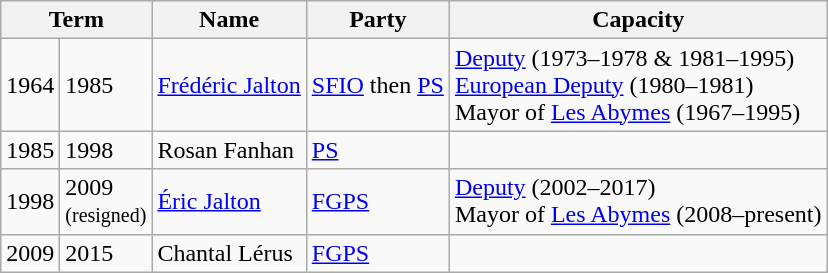<table class="wikitable">
<tr>
<th colspan="2">Term</th>
<th>Name</th>
<th>Party</th>
<th>Capacity</th>
</tr>
<tr>
<td>1964</td>
<td>1985</td>
<td><a href='#'>Frédéric Jalton</a></td>
<td><a href='#'>SFIO</a> then <a href='#'>PS</a></td>
<td><a href='#'>Deputy</a> (1973–1978 & 1981–1995)<br><a href='#'>European Deputy</a> (1980–1981)<br>Mayor of <a href='#'>Les Abymes</a> (1967–1995)</td>
</tr>
<tr>
<td>1985</td>
<td>1998</td>
<td>Rosan Fanhan</td>
<td><a href='#'>PS</a></td>
<td></td>
</tr>
<tr>
<td>1998</td>
<td>2009<br><small>(resigned)</small></td>
<td><a href='#'>Éric Jalton</a></td>
<td><a href='#'>FGPS</a></td>
<td><a href='#'>Deputy</a> (2002–2017)<br>Mayor of <a href='#'>Les Abymes</a> (2008–present)</td>
</tr>
<tr>
<td>2009</td>
<td>2015</td>
<td>Chantal Lérus</td>
<td><a href='#'>FGPS</a></td>
<td></td>
</tr>
</table>
